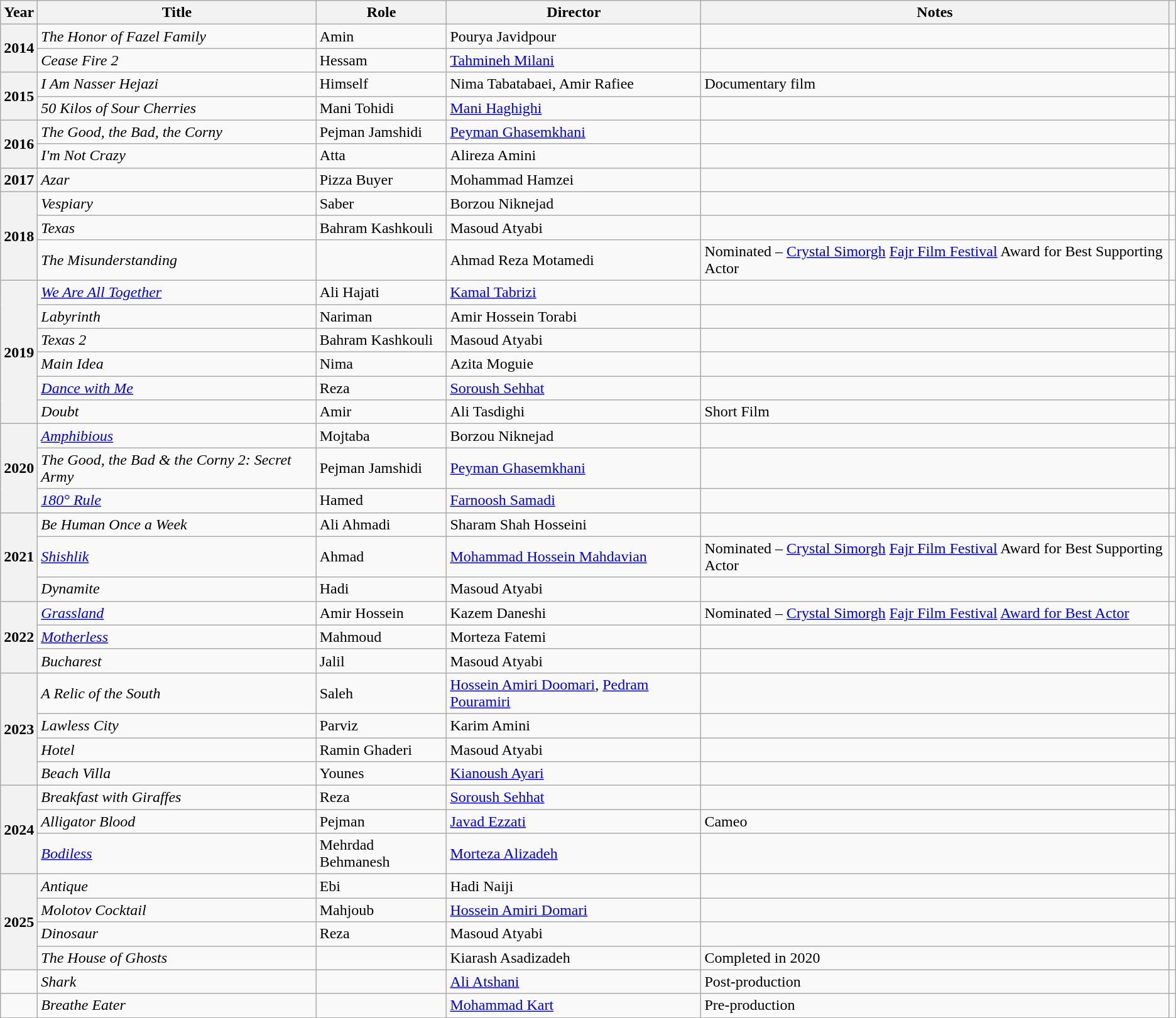<table class="wikitable plainrowheaders sortable"  style=font-size:100%>
<tr>
<th scope="col">Year</th>
<th scope="col">Title</th>
<th scope="col">Role</th>
<th scope="col">Director</th>
<th scope="col" class="unsortable">Notes</th>
<th scope="col" class="unsortable"></th>
</tr>
<tr>
<th scope=row rowspan="2">2014</th>
<td><em>The Honor of Fazel Family</em></td>
<td>Amin</td>
<td>Pourya Javidpour</td>
<td></td>
<td></td>
</tr>
<tr>
<td><em>Cease Fire 2</em></td>
<td>Hessam</td>
<td><a href='#'>Tahmineh Milani</a></td>
<td></td>
<td></td>
</tr>
<tr>
<th scope=row rowspan="2">2015</th>
<td><em>I Am Nasser Hejazi</em></td>
<td>Himself</td>
<td>Nima Tabatabaei, Amir Rafiee</td>
<td>Documentary film</td>
<td></td>
</tr>
<tr>
<td><em>50 Kilos of Sour Cherries</em></td>
<td>Mani Tohidi</td>
<td><a href='#'>Mani Haghighi</a></td>
<td></td>
<td></td>
</tr>
<tr>
<th scope=row rowspan="2">2016</th>
<td><em>The Good, the Bad, the Corny</em></td>
<td>Pejman Jamshidi</td>
<td><a href='#'>Peyman Ghasemkhani</a></td>
<td></td>
<td></td>
</tr>
<tr>
<td><em>I'm Not Crazy</em></td>
<td>Atta</td>
<td>Alireza Amini</td>
<td></td>
<td></td>
</tr>
<tr>
<th scope=row>2017</th>
<td><em>Azar</em></td>
<td>Pizza Buyer</td>
<td>Mohammad Hamzei</td>
<td></td>
<td></td>
</tr>
<tr>
<th scope=row rowspan="3">2018</th>
<td><em>Vespiary</em></td>
<td>Saber</td>
<td>Borzou Niknejad</td>
<td></td>
<td></td>
</tr>
<tr>
<td><em>Texas</em></td>
<td>Bahram Kashkouli</td>
<td>Masoud Atyabi</td>
<td></td>
<td></td>
</tr>
<tr>
<td><em>The Misunderstanding</em></td>
<td></td>
<td>Ahmad Reza Motamedi</td>
<td>Nominated – <a href='#'>Crystal Simorgh</a> <a href='#'>Fajr Film Festival</a> Award for Best Supporting Actor</td>
<td></td>
</tr>
<tr>
<th scope=row rowspan="6">2019</th>
<td><em><a href='#'>We Are All Together</a></em></td>
<td>Ali Hajati</td>
<td><a href='#'>Kamal Tabrizi</a></td>
<td></td>
<td></td>
</tr>
<tr>
<td><em>Labyrinth</em></td>
<td>Nariman</td>
<td>Amir Hossein Torabi</td>
<td></td>
<td></td>
</tr>
<tr>
<td><em>Texas 2</em></td>
<td>Bahram Kashkouli</td>
<td>Masoud Atyabi</td>
<td></td>
<td></td>
</tr>
<tr>
<td><em>Main Idea</em></td>
<td>Nima</td>
<td>Azita Moguie</td>
<td></td>
<td></td>
</tr>
<tr>
<td><em><a href='#'>Dance with Me</a></em></td>
<td>Reza</td>
<td><a href='#'>Soroush Sehhat</a></td>
<td></td>
<td></td>
</tr>
<tr>
<td><em>Doubt</em></td>
<td>Amir</td>
<td>Ali Tasdighi</td>
<td>Short Film</td>
<td></td>
</tr>
<tr>
<th scope=row rowspan="3">2020</th>
<td><em><a href='#'>Amphibious</a></em></td>
<td>Mojtaba</td>
<td>Borzou Niknejad</td>
<td></td>
<td></td>
</tr>
<tr>
<td><em>The Good, the Bad & the Corny 2: Secret Army</em></td>
<td>Pejman Jamshidi</td>
<td><a href='#'>Peyman Ghasemkhani</a></td>
<td></td>
<td></td>
</tr>
<tr>
<td><em><a href='#'>180° Rule</a></em></td>
<td>Hamed</td>
<td><a href='#'>Farnoosh Samadi</a></td>
<td></td>
<td></td>
</tr>
<tr>
<th scope=row rowspan="3">2021</th>
<td><em>Be Human Once a Week</em></td>
<td>Ali Ahmadi</td>
<td>Sharam Shah Hosseini</td>
<td></td>
<td></td>
</tr>
<tr>
<td><em><a href='#'>Shishlik</a></em></td>
<td>Ahmad</td>
<td><a href='#'>Mohammad Hossein Mahdavian</a></td>
<td>Nominated – <a href='#'>Crystal Simorgh</a> <a href='#'>Fajr Film Festival</a> Award for Best Supporting Actor</td>
<td></td>
</tr>
<tr>
<td><em>Dynamite</em></td>
<td>Hadi</td>
<td>Masoud Atyabi</td>
<td></td>
<td></td>
</tr>
<tr>
<th scope=row rowspan="3">2022</th>
<td><em><a href='#'>Grassland</a></em></td>
<td>Amir Hossein</td>
<td>Kazem Daneshi</td>
<td>Nominated – <a href='#'>Crystal Simorgh</a> <a href='#'>Fajr Film Festival</a> <a href='#'>Award for Best Actor</a></td>
<td></td>
</tr>
<tr>
<td><em><a href='#'>Motherless</a></em></td>
<td>Mahmoud</td>
<td>Morteza Fatemi</td>
<td></td>
<td></td>
</tr>
<tr>
<td><em>Bucharest</em></td>
<td>Jalil</td>
<td>Masoud Atyabi</td>
<td></td>
<td></td>
</tr>
<tr>
<th rowspan="4" scope="row">2023</th>
<td><em>A Relic of the South</em></td>
<td>Saleh</td>
<td><a href='#'>Hossein Amiri Doomari</a>, <a href='#'>Pedram Pouramiri</a></td>
<td></td>
<td></td>
</tr>
<tr>
<td><em>Lawless City</em></td>
<td>Parviz</td>
<td>Karim Amini</td>
<td></td>
<td></td>
</tr>
<tr>
<td><em>Hotel</em></td>
<td>Ramin Ghaderi</td>
<td>Masoud Atyabi</td>
<td></td>
<td></td>
</tr>
<tr>
<td><em>Beach Villa</em></td>
<td>Younes</td>
<td><a href='#'>Kianoush Ayari</a></td>
<td></td>
<td></td>
</tr>
<tr>
<th rowspan="3" scope="row">2024</th>
<td><em>Breakfast with Giraffes</em></td>
<td>Reza</td>
<td><a href='#'>Soroush Sehhat</a></td>
<td></td>
<td></td>
</tr>
<tr>
<td><em>Alligator Blood</em></td>
<td>Pejman</td>
<td><a href='#'>Javad Ezzati</a></td>
<td>Cameo</td>
<td></td>
</tr>
<tr>
<td><em><a href='#'>Bodiless</a></em></td>
<td>Mehrdad Behmanesh</td>
<td><a href='#'>Morteza Alizadeh</a></td>
<td></td>
<td></td>
</tr>
<tr>
<th rowspan="4" scope="row">2025</th>
<td><em>Antique</em></td>
<td>Ebi</td>
<td>Hadi Naiji</td>
<td></td>
<td></td>
</tr>
<tr>
<td><em>Molotov Cocktail</em></td>
<td>Mahjoub</td>
<td><a href='#'>Hossein Amiri Domari</a></td>
<td></td>
<td></td>
</tr>
<tr>
<td><em>Dinosaur</em></td>
<td>Reza</td>
<td>Masoud Atyabi</td>
<td></td>
<td></td>
</tr>
<tr>
<td><em>The House of Ghosts</em></td>
<td></td>
<td>Kiarash Asadizadeh</td>
<td>Completed in 2020</td>
<td></td>
</tr>
<tr>
<td></td>
<td><em>Shark</em></td>
<td></td>
<td><a href='#'>Ali Atshani</a></td>
<td>Post-production</td>
<td></td>
</tr>
<tr>
<td></td>
<td><em>Breathe Eater</em></td>
<td></td>
<td><a href='#'>Mohammad Kart</a></td>
<td>Pre-production</td>
<td></td>
</tr>
</table>
